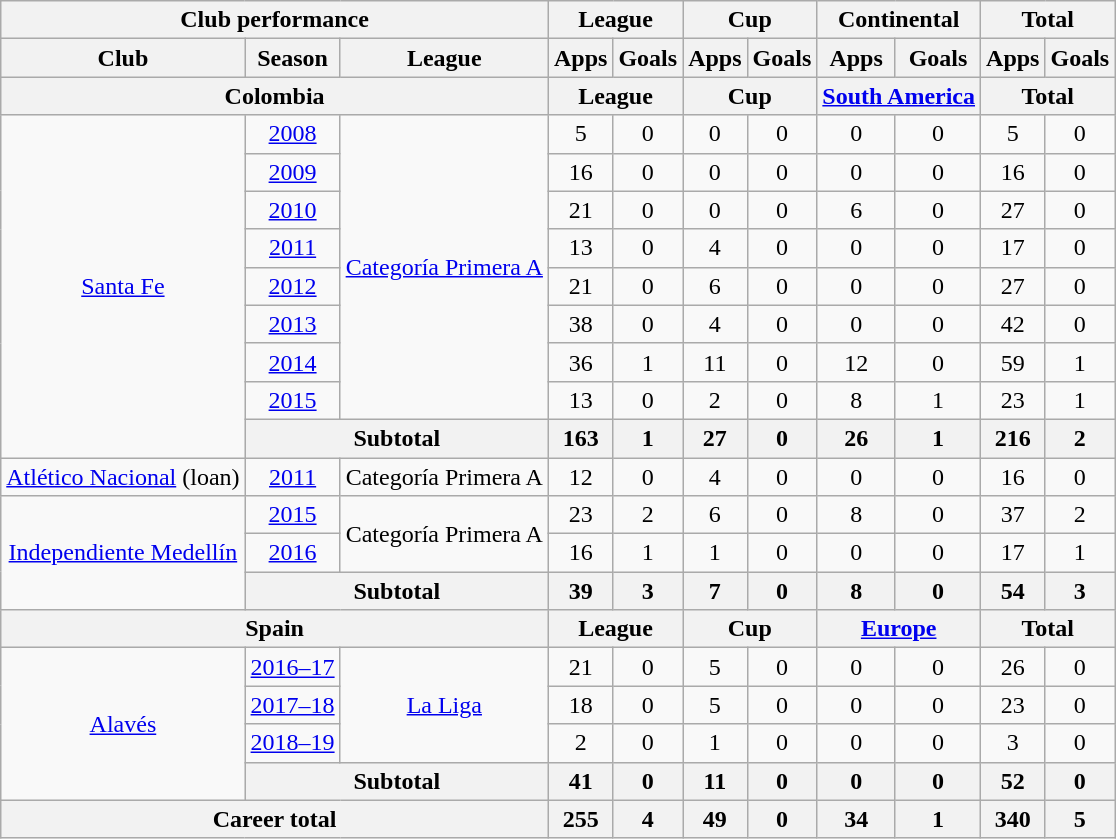<table class="wikitable" style="text-align:center">
<tr>
<th colspan=3>Club performance</th>
<th colspan=2>League</th>
<th colspan=2>Cup</th>
<th colspan=2>Continental</th>
<th colspan=2>Total</th>
</tr>
<tr>
<th>Club</th>
<th>Season</th>
<th>League</th>
<th>Apps</th>
<th>Goals</th>
<th>Apps</th>
<th>Goals</th>
<th>Apps</th>
<th>Goals</th>
<th>Apps</th>
<th>Goals</th>
</tr>
<tr>
<th colspan=3>Colombia</th>
<th colspan=2>League</th>
<th colspan=2>Cup</th>
<th colspan=2><a href='#'>South America</a></th>
<th colspan=2>Total</th>
</tr>
<tr>
<td rowspan="9"><a href='#'>Santa Fe</a></td>
<td><a href='#'>2008</a></td>
<td rowspan="8"><a href='#'>Categoría Primera A</a></td>
<td>5</td>
<td>0</td>
<td>0</td>
<td>0</td>
<td>0</td>
<td>0</td>
<td>5</td>
<td>0</td>
</tr>
<tr>
<td><a href='#'>2009</a></td>
<td>16</td>
<td>0</td>
<td>0</td>
<td>0</td>
<td>0</td>
<td>0</td>
<td>16</td>
<td>0</td>
</tr>
<tr>
<td><a href='#'>2010</a></td>
<td>21</td>
<td>0</td>
<td>0</td>
<td>0</td>
<td>6</td>
<td>0</td>
<td>27</td>
<td>0</td>
</tr>
<tr>
<td><a href='#'>2011</a></td>
<td>13</td>
<td>0</td>
<td>4</td>
<td>0</td>
<td>0</td>
<td>0</td>
<td>17</td>
<td>0</td>
</tr>
<tr>
<td><a href='#'>2012</a></td>
<td>21</td>
<td>0</td>
<td>6</td>
<td>0</td>
<td>0</td>
<td>0</td>
<td>27</td>
<td>0</td>
</tr>
<tr>
<td><a href='#'>2013</a></td>
<td>38</td>
<td>0</td>
<td>4</td>
<td>0</td>
<td>0</td>
<td>0</td>
<td>42</td>
<td>0</td>
</tr>
<tr>
<td><a href='#'>2014</a></td>
<td>36</td>
<td>1</td>
<td>11</td>
<td>0</td>
<td>12</td>
<td>0</td>
<td>59</td>
<td>1</td>
</tr>
<tr>
<td><a href='#'>2015</a></td>
<td>13</td>
<td>0</td>
<td>2</td>
<td>0</td>
<td>8</td>
<td>1</td>
<td>23</td>
<td>1</td>
</tr>
<tr>
<th colspan="2">Subtotal</th>
<th>163</th>
<th>1</th>
<th>27</th>
<th>0</th>
<th>26</th>
<th>1</th>
<th>216</th>
<th>2</th>
</tr>
<tr>
<td><a href='#'>Atlético Nacional</a> (loan)</td>
<td><a href='#'>2011</a></td>
<td>Categoría Primera A</td>
<td>12</td>
<td>0</td>
<td>4</td>
<td>0</td>
<td>0</td>
<td>0</td>
<td>16</td>
<td>0</td>
</tr>
<tr>
<td rowspan="3"><a href='#'>Independiente Medellín</a></td>
<td><a href='#'>2015</a></td>
<td rowspan="2">Categoría Primera A</td>
<td>23</td>
<td>2</td>
<td>6</td>
<td>0</td>
<td>8</td>
<td>0</td>
<td>37</td>
<td>2</td>
</tr>
<tr>
<td><a href='#'>2016</a></td>
<td>16</td>
<td>1</td>
<td>1</td>
<td>0</td>
<td>0</td>
<td>0</td>
<td>17</td>
<td>1</td>
</tr>
<tr>
<th colspan="2">Subtotal</th>
<th>39</th>
<th>3</th>
<th>7</th>
<th>0</th>
<th>8</th>
<th>0</th>
<th>54</th>
<th>3</th>
</tr>
<tr>
<th colspan=3>Spain</th>
<th colspan=2>League</th>
<th colspan=2>Cup</th>
<th colspan=2><a href='#'>Europe</a></th>
<th colspan=2>Total</th>
</tr>
<tr>
<td rowspan="4"><a href='#'>Alavés</a></td>
<td><a href='#'>2016–17</a></td>
<td rowspan="3"><a href='#'>La Liga</a></td>
<td>21</td>
<td>0</td>
<td>5</td>
<td>0</td>
<td>0</td>
<td>0</td>
<td>26</td>
<td>0</td>
</tr>
<tr>
<td><a href='#'>2017–18</a></td>
<td>18</td>
<td>0</td>
<td>5</td>
<td>0</td>
<td>0</td>
<td>0</td>
<td>23</td>
<td>0</td>
</tr>
<tr>
<td><a href='#'>2018–19</a></td>
<td>2</td>
<td>0</td>
<td>1</td>
<td>0</td>
<td>0</td>
<td>0</td>
<td>3</td>
<td>0</td>
</tr>
<tr>
<th colspan=2>Subtotal</th>
<th>41</th>
<th>0</th>
<th>11</th>
<th>0</th>
<th>0</th>
<th>0</th>
<th>52</th>
<th>0</th>
</tr>
<tr>
<th colspan=3>Career total</th>
<th>255</th>
<th>4</th>
<th>49</th>
<th>0</th>
<th>34</th>
<th>1</th>
<th>340</th>
<th>5</th>
</tr>
</table>
